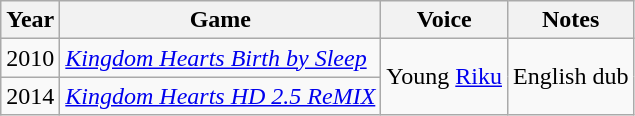<table class=wikitable>
<tr>
<th>Year</th>
<th>Game</th>
<th>Voice</th>
<th>Notes</th>
</tr>
<tr>
<td>2010</td>
<td><em><a href='#'>Kingdom Hearts Birth by Sleep</a></em></td>
<td rowspan="2">Young <a href='#'>Riku</a></td>
<td rowspan="2">English dub</td>
</tr>
<tr>
<td>2014</td>
<td><em><a href='#'>Kingdom Hearts HD 2.5 ReMIX</a></em></td>
</tr>
</table>
